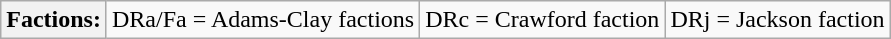<table class=wikitable>
<tr valign=top>
<th>Factions:</th>
<td>DRa/Fa = Adams-Clay factions</td>
<td>DRc = Crawford faction</td>
<td>DRj = Jackson faction</td>
</tr>
</table>
